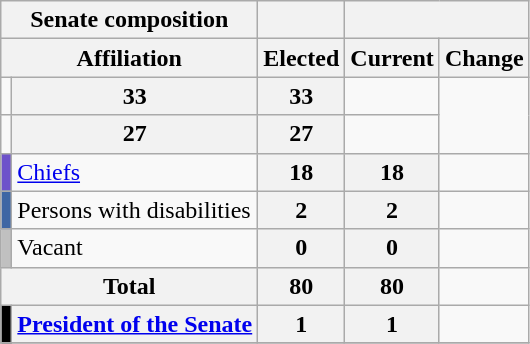<table class="wikitable" text-align: center;">
<tr>
<th colspan="2">Senate composition</th>
<th></th>
<th colspan="2"></th>
</tr>
<tr>
<th colspan="2" class=unsortable style="text-align: center; vertical-align: middle; width: 150px;">Affiliation</th>
<th colspan="1" style="vertical-align: top;">Elected</th>
<th colspan="1" style="vertical-align: top;">Current</th>
<th colspan="1" style="vertical-align: top;">Change</th>
</tr>
<tr>
<td></td>
<th>33</th>
<th>33</th>
<td></td>
</tr>
<tr>
<td></td>
<th>27</th>
<th>27</th>
<td></td>
</tr>
<tr>
<td bgcolor=#6D52CA></td>
<td><a href='#'>Chiefs</a></td>
<th>18</th>
<th>18</th>
<td></td>
</tr>
<tr>
<td bgcolor=#3E66A4></td>
<td>Persons with disabilities</td>
<th>2</th>
<th>2</th>
<td></td>
</tr>
<tr>
<td bgcolor=#C0C0C0></td>
<td>Vacant</td>
<th>0</th>
<th>0</th>
<td></td>
</tr>
<tr>
<th colspan="2">Total</th>
<th>80</th>
<th>80</th>
<td></td>
</tr>
<tr>
<td bgcolor=black></td>
<th colspan="1"><a href='#'>President of the Senate</a></th>
<th>1</th>
<th>1</th>
<td></td>
</tr>
<tr>
</tr>
</table>
